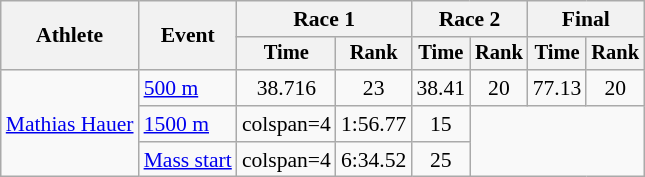<table class="wikitable" style="font-size:90%">
<tr>
<th rowspan=2>Athlete</th>
<th rowspan=2>Event</th>
<th colspan=2>Race 1</th>
<th colspan=2>Race 2</th>
<th colspan=2>Final</th>
</tr>
<tr style="font-size:95%">
<th>Time</th>
<th>Rank</th>
<th>Time</th>
<th>Rank</th>
<th>Time</th>
<th>Rank</th>
</tr>
<tr align=center>
<td align=left rowspan=3><a href='#'>Mathias Hauer</a></td>
<td align=left><a href='#'>500 m</a></td>
<td>38.716</td>
<td>23</td>
<td>38.41</td>
<td>20</td>
<td>77.13</td>
<td>20</td>
</tr>
<tr align=center>
<td align=left><a href='#'>1500 m</a></td>
<td>colspan=4 </td>
<td>1:56.77</td>
<td>15</td>
</tr>
<tr align=center>
<td align=left><a href='#'>Mass start</a></td>
<td>colspan=4 </td>
<td>6:34.52</td>
<td>25</td>
</tr>
</table>
